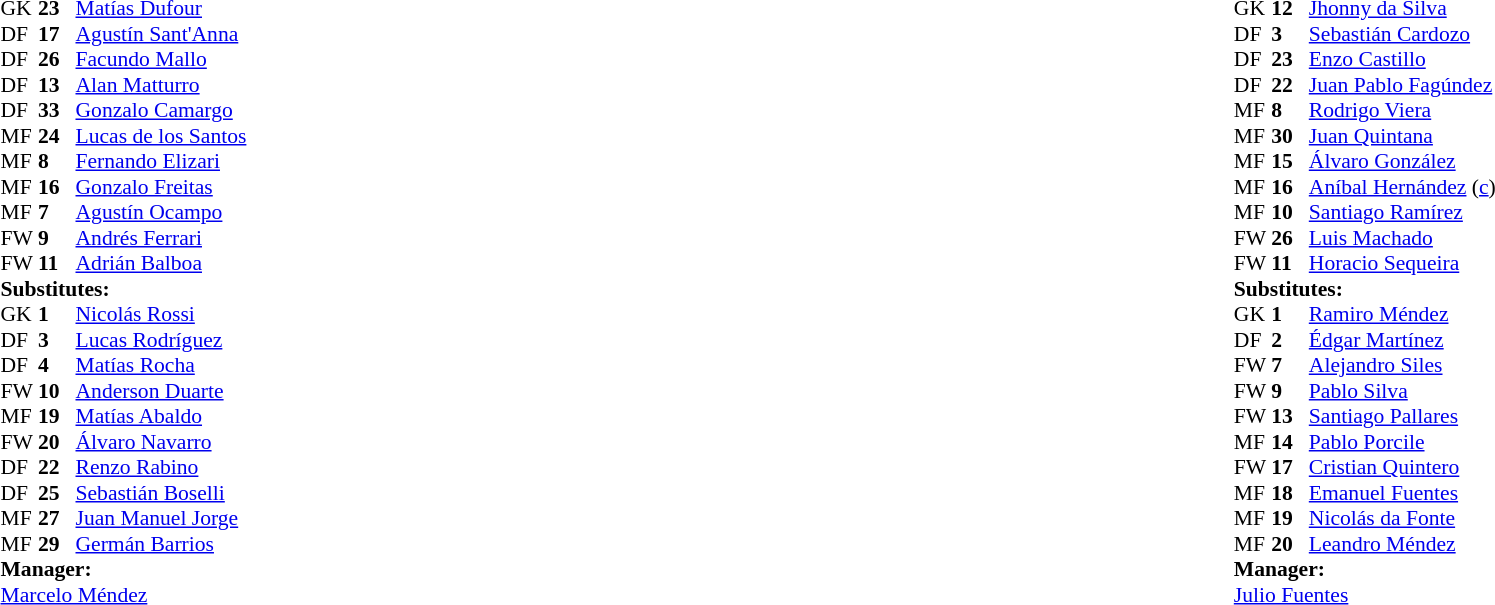<table width="100%">
<tr>
<td style="vertical-align:top; width:40%"><br><table style="font-size: 90%" cellspacing="0" cellpadding="0">
<tr>
<th width=25></th>
<th width=25></th>
</tr>
<tr>
<td>GK</td>
<td><strong>23</strong></td>
<td> <a href='#'>Matías Dufour</a></td>
</tr>
<tr>
<td>DF</td>
<td><strong>17</strong></td>
<td> <a href='#'>Agustín Sant'Anna</a></td>
</tr>
<tr>
<td>DF</td>
<td><strong>26</strong></td>
<td> <a href='#'>Facundo Mallo</a></td>
</tr>
<tr>
<td>DF</td>
<td><strong>13</strong></td>
<td> <a href='#'>Alan Matturro</a></td>
</tr>
<tr>
<td>DF</td>
<td><strong>33</strong></td>
<td> <a href='#'>Gonzalo Camargo</a></td>
</tr>
<tr>
<td>MF</td>
<td><strong>24</strong></td>
<td> <a href='#'>Lucas de los Santos</a></td>
</tr>
<tr>
<td>MF</td>
<td><strong>8</strong></td>
<td> <a href='#'>Fernando Elizari</a></td>
<td></td>
<td></td>
</tr>
<tr>
<td>MF</td>
<td><strong>16</strong></td>
<td> <a href='#'>Gonzalo Freitas</a></td>
</tr>
<tr>
<td>MF</td>
<td><strong>7</strong></td>
<td> <a href='#'>Agustín Ocampo</a></td>
<td></td>
<td></td>
</tr>
<tr>
<td>FW</td>
<td><strong>9</strong></td>
<td> <a href='#'>Andrés Ferrari</a></td>
</tr>
<tr>
<td>FW</td>
<td><strong>11</strong></td>
<td> <a href='#'>Adrián Balboa</a></td>
<td></td>
<td></td>
</tr>
<tr>
<td colspan=3><strong>Substitutes:</strong></td>
</tr>
<tr>
<td>GK</td>
<td><strong>1</strong></td>
<td> <a href='#'>Nicolás Rossi</a></td>
</tr>
<tr>
<td>DF</td>
<td><strong>3</strong></td>
<td> <a href='#'>Lucas Rodríguez</a></td>
</tr>
<tr>
<td>DF</td>
<td><strong>4</strong></td>
<td> <a href='#'>Matías Rocha</a></td>
</tr>
<tr>
<td>FW</td>
<td><strong>10</strong></td>
<td> <a href='#'>Anderson Duarte</a></td>
<td></td>
<td></td>
</tr>
<tr>
<td>MF</td>
<td><strong>19</strong></td>
<td> <a href='#'>Matías Abaldo</a></td>
<td></td>
<td></td>
</tr>
<tr>
<td>FW</td>
<td><strong>20</strong></td>
<td> <a href='#'>Álvaro Navarro</a></td>
<td></td>
<td></td>
</tr>
<tr>
<td>DF</td>
<td><strong>22</strong></td>
<td> <a href='#'>Renzo Rabino</a></td>
</tr>
<tr>
<td>DF</td>
<td><strong>25</strong></td>
<td> <a href='#'>Sebastián Boselli</a></td>
</tr>
<tr>
<td>MF</td>
<td><strong>27</strong></td>
<td> <a href='#'>Juan Manuel Jorge</a></td>
</tr>
<tr>
<td>MF</td>
<td><strong>29</strong></td>
<td> <a href='#'>Germán Barrios</a></td>
</tr>
<tr>
<td colspan=3><strong>Manager:</strong></td>
</tr>
<tr>
<td colspan="4"> <a href='#'>Marcelo Méndez</a></td>
</tr>
</table>
</td>
<td style="vertical-align:top; width:50%"><br><table cellspacing="0" cellpadding="0" style="font-size:90%; margin:auto">
<tr>
<th width=25></th>
<th width=25></th>
</tr>
<tr>
<td>GK</td>
<td><strong>12</strong></td>
<td> <a href='#'>Jhonny da Silva</a></td>
</tr>
<tr>
<td>DF</td>
<td><strong>3</strong></td>
<td> <a href='#'>Sebastián Cardozo</a></td>
<td></td>
</tr>
<tr>
<td>DF</td>
<td><strong>23</strong></td>
<td> <a href='#'>Enzo Castillo</a></td>
</tr>
<tr>
<td>DF</td>
<td><strong>22</strong></td>
<td> <a href='#'>Juan Pablo Fagúndez</a></td>
<td></td>
<td></td>
</tr>
<tr>
<td>MF</td>
<td><strong>8</strong></td>
<td> <a href='#'>Rodrigo Viera</a></td>
</tr>
<tr>
<td>MF</td>
<td><strong>30</strong></td>
<td> <a href='#'>Juan Quintana</a></td>
</tr>
<tr>
<td>MF</td>
<td><strong>15</strong></td>
<td> <a href='#'>Álvaro González</a></td>
<td></td>
<td></td>
</tr>
<tr>
<td>MF</td>
<td><strong>16</strong></td>
<td> <a href='#'>Aníbal Hernández</a> (<a href='#'>c</a>)</td>
<td></td>
<td></td>
</tr>
<tr>
<td>MF</td>
<td><strong>10</strong></td>
<td> <a href='#'>Santiago Ramírez</a></td>
<td></td>
<td></td>
</tr>
<tr>
<td>FW</td>
<td><strong>26</strong></td>
<td> <a href='#'>Luis Machado</a></td>
</tr>
<tr>
<td>FW</td>
<td><strong>11</strong></td>
<td> <a href='#'>Horacio Sequeira</a></td>
<td></td>
<td></td>
</tr>
<tr>
<td colspan=3><strong>Substitutes:</strong></td>
</tr>
<tr>
<td>GK</td>
<td><strong>1</strong></td>
<td> <a href='#'>Ramiro Méndez</a></td>
</tr>
<tr>
<td>DF</td>
<td><strong>2</strong></td>
<td> <a href='#'>Édgar Martínez</a></td>
<td></td>
<td></td>
</tr>
<tr>
<td>FW</td>
<td><strong>7</strong></td>
<td> <a href='#'>Alejandro Siles</a></td>
</tr>
<tr>
<td>FW</td>
<td><strong>9</strong></td>
<td> <a href='#'>Pablo Silva</a></td>
</tr>
<tr>
<td>FW</td>
<td><strong>13</strong></td>
<td> <a href='#'>Santiago Pallares</a></td>
</tr>
<tr>
<td>MF</td>
<td><strong>14</strong></td>
<td> <a href='#'>Pablo Porcile</a></td>
<td></td>
<td></td>
</tr>
<tr>
<td>FW</td>
<td><strong>17</strong></td>
<td> <a href='#'>Cristian Quintero</a></td>
<td></td>
<td></td>
</tr>
<tr>
<td>MF</td>
<td><strong>18</strong></td>
<td> <a href='#'>Emanuel Fuentes</a></td>
<td></td>
<td></td>
</tr>
<tr>
<td>MF</td>
<td><strong>19</strong></td>
<td> <a href='#'>Nicolás da Fonte</a></td>
</tr>
<tr>
<td>MF</td>
<td><strong>20</strong></td>
<td> <a href='#'>Leandro Méndez</a></td>
<td></td>
<td></td>
</tr>
<tr>
<td colspan=3><strong>Manager:</strong></td>
</tr>
<tr>
<td colspan="4"> <a href='#'>Julio Fuentes</a></td>
</tr>
</table>
</td>
</tr>
</table>
